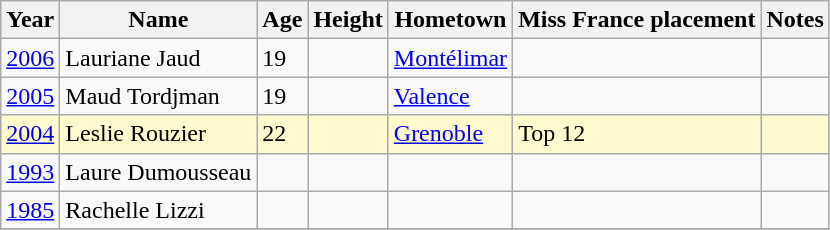<table class="wikitable sortable">
<tr>
<th>Year</th>
<th>Name</th>
<th>Age</th>
<th>Height</th>
<th>Hometown</th>
<th>Miss France placement</th>
<th>Notes</th>
</tr>
<tr>
<td><a href='#'>2006</a></td>
<td>Lauriane Jaud</td>
<td>19</td>
<td></td>
<td><a href='#'>Montélimar</a></td>
<td></td>
<td></td>
</tr>
<tr>
<td><a href='#'>2005</a></td>
<td>Maud Tordjman</td>
<td>19</td>
<td></td>
<td><a href='#'>Valence</a></td>
<td></td>
<td></td>
</tr>
<tr bgcolor=#FFFACD>
<td><a href='#'>2004</a></td>
<td>Leslie Rouzier</td>
<td>22</td>
<td></td>
<td><a href='#'>Grenoble</a></td>
<td>Top 12</td>
<td></td>
</tr>
<tr>
<td><a href='#'>1993</a></td>
<td>Laure Dumousseau</td>
<td></td>
<td></td>
<td></td>
<td></td>
<td></td>
</tr>
<tr>
<td><a href='#'>1985</a></td>
<td>Rachelle Lizzi</td>
<td></td>
<td></td>
<td></td>
<td></td>
<td></td>
</tr>
<tr>
</tr>
</table>
